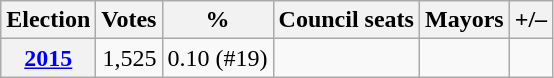<table class=wikitable style="text-align: right;">
<tr>
<th>Election</th>
<th>Votes</th>
<th>%</th>
<th>Council seats</th>
<th>Mayors</th>
<th>+/–</th>
</tr>
<tr>
<th align=center><a href='#'>2015</a></th>
<td>1,525</td>
<td>0.10 (#19)</td>
<td></td>
<td></td>
<td></td>
</tr>
</table>
